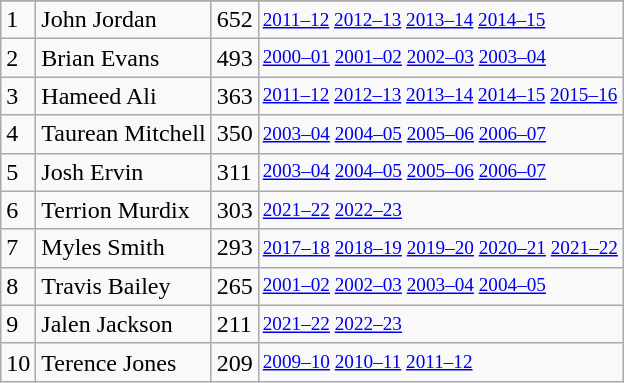<table class="wikitable">
<tr>
</tr>
<tr>
<td>1</td>
<td>John Jordan</td>
<td>652</td>
<td style="font-size:80%;"><a href='#'>2011–12</a> <a href='#'>2012–13</a> <a href='#'>2013–14</a> <a href='#'>2014–15</a></td>
</tr>
<tr>
<td>2</td>
<td>Brian Evans</td>
<td>493</td>
<td style="font-size:80%;"><a href='#'>2000–01</a> <a href='#'>2001–02</a> <a href='#'>2002–03</a> <a href='#'>2003–04</a></td>
</tr>
<tr>
<td>3</td>
<td>Hameed Ali</td>
<td>363</td>
<td style="font-size:80%;"><a href='#'>2011–12</a> <a href='#'>2012–13</a> <a href='#'>2013–14</a> <a href='#'>2014–15</a> <a href='#'>2015–16</a></td>
</tr>
<tr>
<td>4</td>
<td>Taurean Mitchell</td>
<td>350</td>
<td style="font-size:80%;"><a href='#'>2003–04</a> <a href='#'>2004–05</a> <a href='#'>2005–06</a> <a href='#'>2006–07</a></td>
</tr>
<tr>
<td>5</td>
<td>Josh Ervin</td>
<td>311</td>
<td style="font-size:80%;"><a href='#'>2003–04</a> <a href='#'>2004–05</a> <a href='#'>2005–06</a> <a href='#'>2006–07</a></td>
</tr>
<tr>
<td>6</td>
<td>Terrion Murdix</td>
<td>303</td>
<td style="font-size:80%;"><a href='#'>2021–22</a> <a href='#'>2022–23</a></td>
</tr>
<tr>
<td>7</td>
<td>Myles Smith</td>
<td>293</td>
<td style="font-size:80%;"><a href='#'>2017–18</a> <a href='#'>2018–19</a> <a href='#'>2019–20</a> <a href='#'>2020–21</a> <a href='#'>2021–22</a></td>
</tr>
<tr>
<td>8</td>
<td>Travis Bailey</td>
<td>265</td>
<td style="font-size:80%;"><a href='#'>2001–02</a> <a href='#'>2002–03</a> <a href='#'>2003–04</a> <a href='#'>2004–05</a></td>
</tr>
<tr>
<td>9</td>
<td>Jalen Jackson</td>
<td>211</td>
<td style="font-size:80%;"><a href='#'>2021–22</a> <a href='#'>2022–23</a></td>
</tr>
<tr>
<td>10</td>
<td>Terence Jones</td>
<td>209</td>
<td style="font-size:80%;"><a href='#'>2009–10</a> <a href='#'>2010–11</a> <a href='#'>2011–12</a></td>
</tr>
</table>
